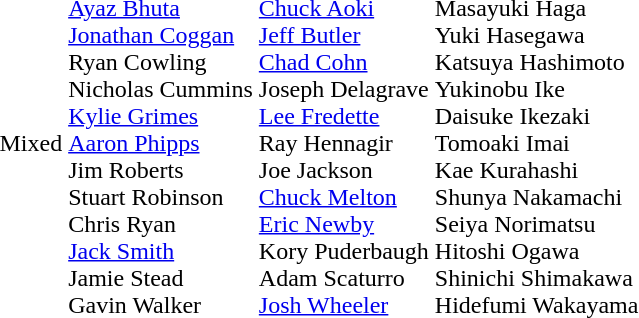<table>
<tr>
<td>Mixed</td>
<td nowrap><br><a href='#'>Ayaz Bhuta</a><br><a href='#'>Jonathan Coggan</a><br>Ryan Cowling<br>Nicholas Cummins<br><a href='#'>Kylie Grimes</a><br><a href='#'>Aaron Phipps</a><br>Jim Roberts<br>Stuart Robinson<br>Chris Ryan<br><a href='#'>Jack Smith</a><br>Jamie Stead<br>Gavin Walker</td>
<td nowrap><br><a href='#'>Chuck Aoki</a><br><a href='#'>Jeff Butler</a><br><a href='#'>Chad Cohn</a><br>Joseph Delagrave<br><a href='#'>Lee Fredette</a><br>Ray Hennagir<br>Joe Jackson<br><a href='#'>Chuck Melton</a><br><a href='#'>Eric Newby</a><br>Kory Puderbaugh<br>Adam Scaturro<br><a href='#'>Josh Wheeler</a></td>
<td nowrap><br>Masayuki Haga<br>Yuki Hasegawa<br>Katsuya Hashimoto<br>Yukinobu Ike<br>Daisuke Ikezaki<br>Tomoaki Imai<br>Kae Kurahashi<br>Shunya Nakamachi<br>Seiya Norimatsu<br>Hitoshi Ogawa<br>Shinichi Shimakawa<br>Hidefumi Wakayama</td>
</tr>
</table>
